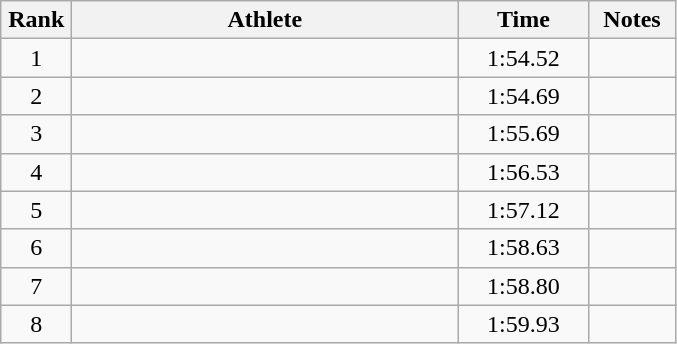<table class="wikitable" style="text-align:center">
<tr>
<th width=40>Rank</th>
<th width=250>Athlete</th>
<th width=80>Time</th>
<th width=50>Notes</th>
</tr>
<tr>
<td>1</td>
<td align=left></td>
<td>1:54.52</td>
<td></td>
</tr>
<tr>
<td>2</td>
<td align=left></td>
<td>1:54.69</td>
<td></td>
</tr>
<tr>
<td>3</td>
<td align=left></td>
<td>1:55.69</td>
<td></td>
</tr>
<tr>
<td>4</td>
<td align=left></td>
<td>1:56.53</td>
<td></td>
</tr>
<tr>
<td>5</td>
<td align=left></td>
<td>1:57.12</td>
<td></td>
</tr>
<tr>
<td>6</td>
<td align=left></td>
<td>1:58.63</td>
<td></td>
</tr>
<tr>
<td>7</td>
<td align=left></td>
<td>1:58.80</td>
<td></td>
</tr>
<tr>
<td>8</td>
<td align=left></td>
<td>1:59.93</td>
<td></td>
</tr>
</table>
